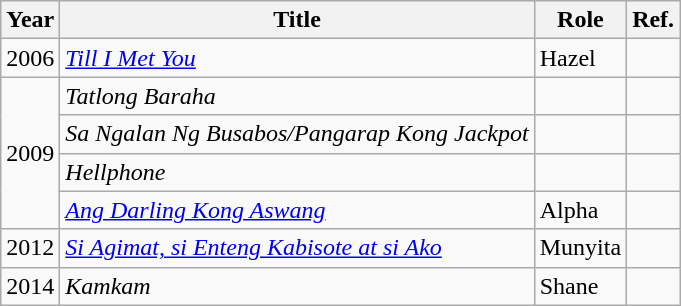<table class="wikitable">
<tr>
<th>Year</th>
<th>Title</th>
<th>Role</th>
<th>Ref.</th>
</tr>
<tr>
<td>2006</td>
<td><em><a href='#'>Till I Met You</a></em></td>
<td>Hazel</td>
<td></td>
</tr>
<tr>
<td rowspan="4">2009</td>
<td><em>Tatlong Baraha</em></td>
<td></td>
<td></td>
</tr>
<tr>
<td><em>Sa Ngalan Ng Busabos/Pangarap Kong Jackpot</em></td>
<td></td>
<td></td>
</tr>
<tr>
<td><em>Hellphone</em></td>
<td></td>
<td></td>
</tr>
<tr>
<td><em><a href='#'>Ang Darling Kong Aswang</a></em></td>
<td>Alpha</td>
<td></td>
</tr>
<tr>
<td>2012</td>
<td><em><a href='#'>Si Agimat, si Enteng Kabisote at si Ako</a></em></td>
<td>Munyita</td>
<td></td>
</tr>
<tr>
<td>2014</td>
<td><em>Kamkam</em></td>
<td>Shane</td>
<td></td>
</tr>
</table>
